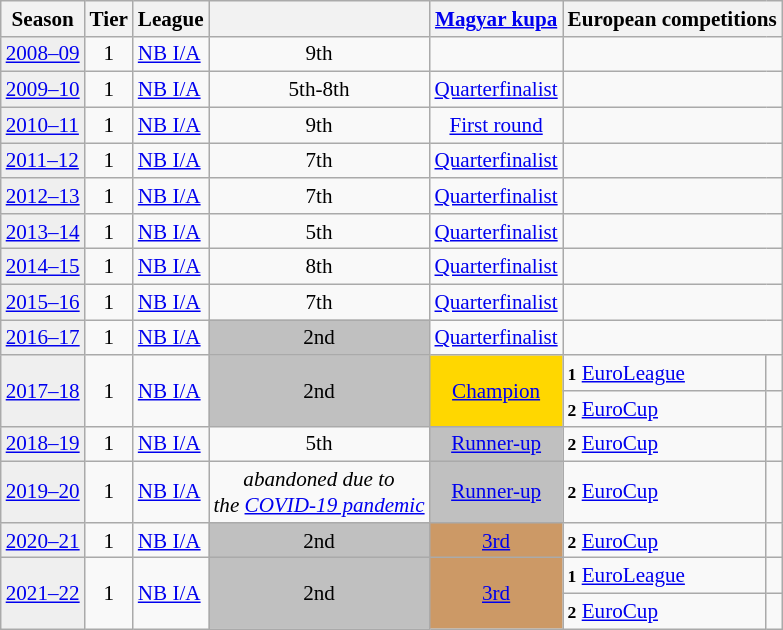<table class="wikitable"  style="font-size:88%;">
<tr>
<th>Season</th>
<th>Tier</th>
<th>League</th>
<th></th>
<th><a href='#'>Magyar kupa</a></th>
<th colspan=2>European competitions</th>
</tr>
<tr>
<td style="background:#efefef;"><a href='#'>2008–09</a></td>
<td align="center">1</td>
<td><a href='#'>NB I/A</a></td>
<td align=center>9th</td>
<td></td>
<td colspan=2></td>
</tr>
<tr>
<td style="background:#efefef;"><a href='#'>2009–10</a></td>
<td align="center">1</td>
<td><a href='#'>NB I/A</a></td>
<td align=center>5th-8th</td>
<td align=center><a href='#'>Quarterfinalist</a></td>
<td colspan=2></td>
</tr>
<tr>
<td style="background:#efefef;"><a href='#'>2010–11</a></td>
<td align="center">1</td>
<td><a href='#'>NB I/A</a></td>
<td align=center>9th</td>
<td align=center><a href='#'>First round</a></td>
<td colspan=2></td>
</tr>
<tr>
<td style="background:#efefef;"><a href='#'>2011–12</a></td>
<td align="center">1</td>
<td><a href='#'>NB I/A</a></td>
<td align=center>7th</td>
<td align=center><a href='#'>Quarterfinalist</a></td>
<td colspan=2></td>
</tr>
<tr>
<td style="background:#efefef;"><a href='#'>2012–13</a></td>
<td align="center">1</td>
<td><a href='#'>NB I/A</a></td>
<td align=center>7th</td>
<td align=center><a href='#'>Quarterfinalist</a></td>
<td colspan=2></td>
</tr>
<tr>
<td style="background:#efefef;"><a href='#'>2013–14</a></td>
<td align="center">1</td>
<td><a href='#'>NB I/A</a></td>
<td align=center>5th</td>
<td align=center><a href='#'>Quarterfinalist</a></td>
<td colspan=2></td>
</tr>
<tr>
<td style="background:#efefef;"><a href='#'>2014–15</a></td>
<td align="center">1</td>
<td><a href='#'>NB I/A</a></td>
<td align=center>8th</td>
<td align=center><a href='#'>Quarterfinalist</a></td>
<td colspan=2></td>
</tr>
<tr>
<td style="background:#efefef;"><a href='#'>2015–16</a></td>
<td align="center">1</td>
<td><a href='#'>NB I/A</a></td>
<td align=center>7th</td>
<td align=center><a href='#'>Quarterfinalist</a></td>
<td colspan=2></td>
</tr>
<tr>
<td style="background:#efefef;"><a href='#'>2016–17</a></td>
<td align="center">1</td>
<td><a href='#'>NB I/A</a></td>
<td style="background:silver" align=center>2nd</td>
<td align=center><a href='#'>Quarterfinalist</a></td>
<td colspan=2></td>
</tr>
<tr>
<td rowspan=2 style="background:#efefef;"><a href='#'>2017–18</a></td>
<td rowspan=2 align="center">1</td>
<td rowspan=2><a href='#'>NB I/A</a></td>
<td rowspan=2 align=center bgcolor=silver>2nd</td>
<td rowspan=2 bgcolor=gold align=center><a href='#'>Champion</a></td>
<td><small><strong>1</strong></small> <a href='#'>EuroLeague</a></td>
<td align=center></td>
</tr>
<tr>
<td><small><strong>2</strong></small> <a href='#'>EuroCup</a></td>
<td align="center"></td>
</tr>
<tr>
<td style="background:#efefef;"><a href='#'>2018–19</a></td>
<td align="center">1</td>
<td><a href='#'>NB I/A</a></td>
<td align=center>5th</td>
<td bgcolor=silver align=center><a href='#'>Runner-up</a></td>
<td><small><strong>2</strong></small> <a href='#'>EuroCup</a></td>
<td align="center"></td>
</tr>
<tr>
<td style="background:#efefef;"><a href='#'>2019–20</a></td>
<td align="center">1</td>
<td><a href='#'>NB I/A</a></td>
<td align=center><em>abandoned due to<br>the <a href='#'>COVID-19 pandemic</a></em></td>
<td bgcolor=silver align=center><a href='#'>Runner-up</a></td>
<td><small><strong>2</strong></small> <a href='#'>EuroCup</a></td>
<td align=center></td>
</tr>
<tr>
<td style="background:#efefef;"><a href='#'>2020–21</a></td>
<td align="center">1</td>
<td><a href='#'>NB I/A</a></td>
<td style="background:silver" align=center>2nd</td>
<td align=center bgcolor=cc9966><a href='#'>3rd</a></td>
<td><small><strong>2</strong></small> <a href='#'>EuroCup</a></td>
<td align=center></td>
</tr>
<tr>
<td rowspan=2 style="background:#efefef;"><a href='#'>2021–22</a></td>
<td rowspan=2 align="center">1</td>
<td rowspan=2><a href='#'>NB I/A</a></td>
<td rowspan=2 style="background:silver" align=center>2nd</td>
<td rowspan=2 align=center bgcolor=cc9966><a href='#'>3rd</a></td>
<td><small><strong>1</strong></small> <a href='#'>EuroLeague</a></td>
<td align=center></td>
</tr>
<tr>
<td><small><strong>2</strong></small> <a href='#'>EuroCup</a></td>
<td align=center></td>
</tr>
</table>
